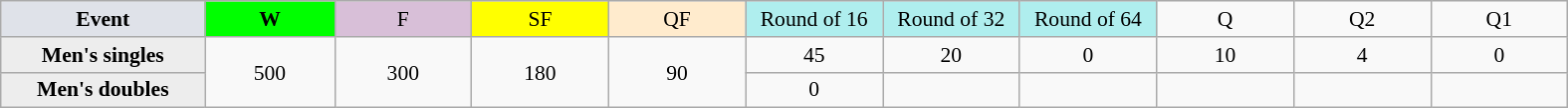<table class=wikitable style=font-size:90%;text-align:center>
<tr>
<td style="width:130px; background:#dfe2e9;"><strong>Event</strong></td>
<td style="width:80px; background:lime;"><strong>W</strong></td>
<td style="width:85px; background:thistle;">F</td>
<td style="width:85px; background:#ff0;">SF</td>
<td style="width:85px; background:#ffebcd;">QF</td>
<td style="width:85px; background:#afeeee;">Round of 16</td>
<td style="width:85px; background:#afeeee;">Round of 32</td>
<td style="width:85px; background:#afeeee;">Round of 64</td>
<td width=85>Q</td>
<td width=85>Q2</td>
<td width=85>Q1</td>
</tr>
<tr>
<th style="background:#ededed;">Men's singles</th>
<td rowspan=2>500</td>
<td rowspan=2>300</td>
<td rowspan=2>180</td>
<td rowspan=2>90</td>
<td>45</td>
<td>20</td>
<td>0</td>
<td>10</td>
<td>4</td>
<td>0</td>
</tr>
<tr>
<th style="background:#ededed;">Men's doubles</th>
<td>0</td>
<td></td>
<td></td>
<td></td>
<td></td>
<td></td>
</tr>
</table>
